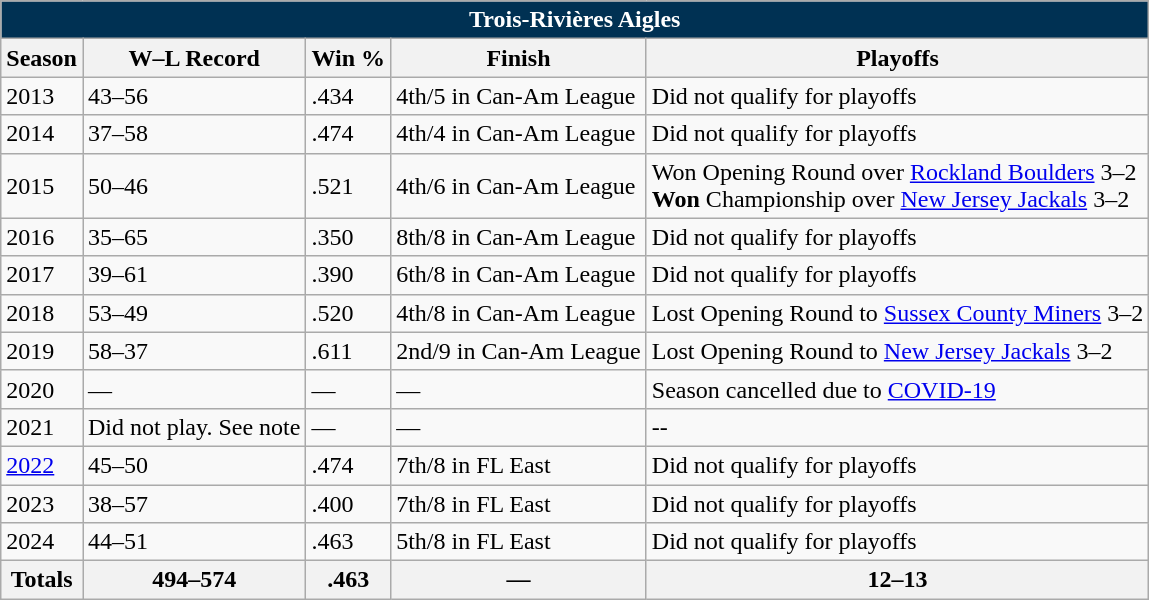<table class="wikitable">
<tr>
<th colspan="5" style="background:#003153; color:white;">Trois-Rivières Aigles</th>
</tr>
<tr>
<th>Season</th>
<th>W–L Record</th>
<th>Win %</th>
<th>Finish</th>
<th>Playoffs</th>
</tr>
<tr>
<td>2013</td>
<td>43–56</td>
<td>.434</td>
<td>4th/5 in Can-Am League</td>
<td>Did not qualify for playoffs</td>
</tr>
<tr>
<td>2014</td>
<td>37–58</td>
<td>.474</td>
<td>4th/4 in Can-Am League</td>
<td>Did not qualify for playoffs</td>
</tr>
<tr>
<td>2015</td>
<td>50–46</td>
<td>.521</td>
<td>4th/6 in Can-Am League</td>
<td>Won Opening Round over <a href='#'>Rockland Boulders</a> 3–2<br> <strong>Won</strong> Championship over <a href='#'>New Jersey Jackals</a> 3–2</td>
</tr>
<tr>
<td>2016</td>
<td>35–65</td>
<td>.350</td>
<td>8th/8 in Can-Am League</td>
<td>Did not qualify for playoffs</td>
</tr>
<tr>
<td>2017</td>
<td>39–61</td>
<td>.390</td>
<td>6th/8 in Can-Am League</td>
<td>Did not qualify for playoffs</td>
</tr>
<tr>
<td>2018</td>
<td>53–49</td>
<td>.520</td>
<td>4th/8 in Can-Am League</td>
<td>Lost Opening Round to <a href='#'>Sussex County Miners</a> 3–2</td>
</tr>
<tr>
<td>2019</td>
<td>58–37</td>
<td>.611</td>
<td>2nd/9 in Can-Am League</td>
<td>Lost Opening Round to <a href='#'>New Jersey Jackals</a> 3–2</td>
</tr>
<tr>
<td>2020</td>
<td>—</td>
<td>—</td>
<td>—</td>
<td>Season cancelled due to <a href='#'>COVID-19</a></td>
</tr>
<tr>
<td>2021</td>
<td>Did not play. See note</td>
<td>—</td>
<td>—</td>
<td>--</td>
</tr>
<tr>
<td><a href='#'>2022</a></td>
<td>45–50</td>
<td>.474</td>
<td>7th/8 in FL East</td>
<td>Did not qualify for playoffs</td>
</tr>
<tr>
<td>2023</td>
<td>38–57</td>
<td>.400</td>
<td>7th/8 in FL East</td>
<td>Did not qualify for playoffs</td>
</tr>
<tr>
<td>2024</td>
<td>44–51</td>
<td>.463</td>
<td>5th/8 in FL East</td>
<td>Did not qualify for playoffs</td>
</tr>
<tr>
<th>Totals</th>
<th>494–574</th>
<th>.463</th>
<th>—</th>
<th>12–13</th>
</tr>
</table>
